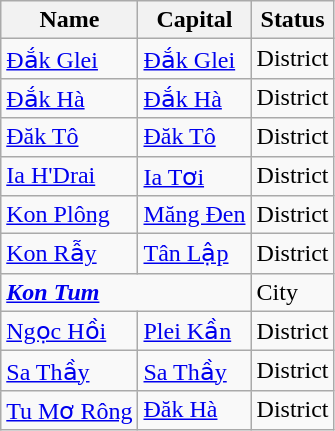<table class="wikitable sortable">
<tr>
<th>Name</th>
<th>Capital</th>
<th>Status</th>
</tr>
<tr>
<td><a href='#'>Đắk Glei</a></td>
<td><a href='#'>Đắk Glei</a></td>
<td>District</td>
</tr>
<tr>
<td><a href='#'>Đắk Hà</a></td>
<td><a href='#'>Đắk Hà</a></td>
<td>District</td>
</tr>
<tr>
<td><a href='#'>Đăk Tô</a></td>
<td><a href='#'>Đăk Tô</a></td>
<td>District</td>
</tr>
<tr>
<td><a href='#'>Ia H'Drai</a></td>
<td><a href='#'>Ia Tơi</a></td>
<td>District</td>
</tr>
<tr>
<td><a href='#'>Kon Plông</a></td>
<td><a href='#'>Măng Đen</a></td>
<td>District</td>
</tr>
<tr>
<td><a href='#'>Kon Rẫy</a></td>
<td><a href='#'>Tân Lập</a></td>
<td>District</td>
</tr>
<tr>
<td colspan="2"><strong><em><a href='#'>Kon Tum</a></em></strong></td>
<td>City</td>
</tr>
<tr>
<td><a href='#'>Ngọc Hồi</a></td>
<td><a href='#'>Plei Kần</a></td>
<td>District</td>
</tr>
<tr>
<td><a href='#'>Sa Thầy</a></td>
<td><a href='#'>Sa Thầy</a></td>
<td>District</td>
</tr>
<tr>
<td><a href='#'>Tu Mơ Rông</a></td>
<td><a href='#'>Đăk Hà</a></td>
<td>District</td>
</tr>
</table>
